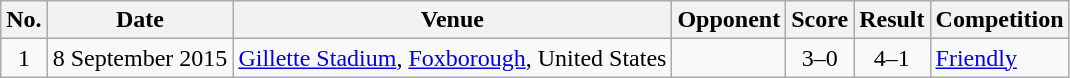<table class="wikitable sortable">
<tr>
<th scope="col">No.</th>
<th scope="col">Date</th>
<th scope="col">Venue</th>
<th scope="col">Opponent</th>
<th scope="col">Score</th>
<th scope="col">Result</th>
<th scope="col">Competition</th>
</tr>
<tr>
<td align="center">1</td>
<td>8 September 2015</td>
<td><a href='#'>Gillette Stadium</a>, <a href='#'>Foxborough</a>, United States</td>
<td></td>
<td align="center">3–0</td>
<td align="center">4–1</td>
<td><a href='#'>Friendly</a></td>
</tr>
</table>
